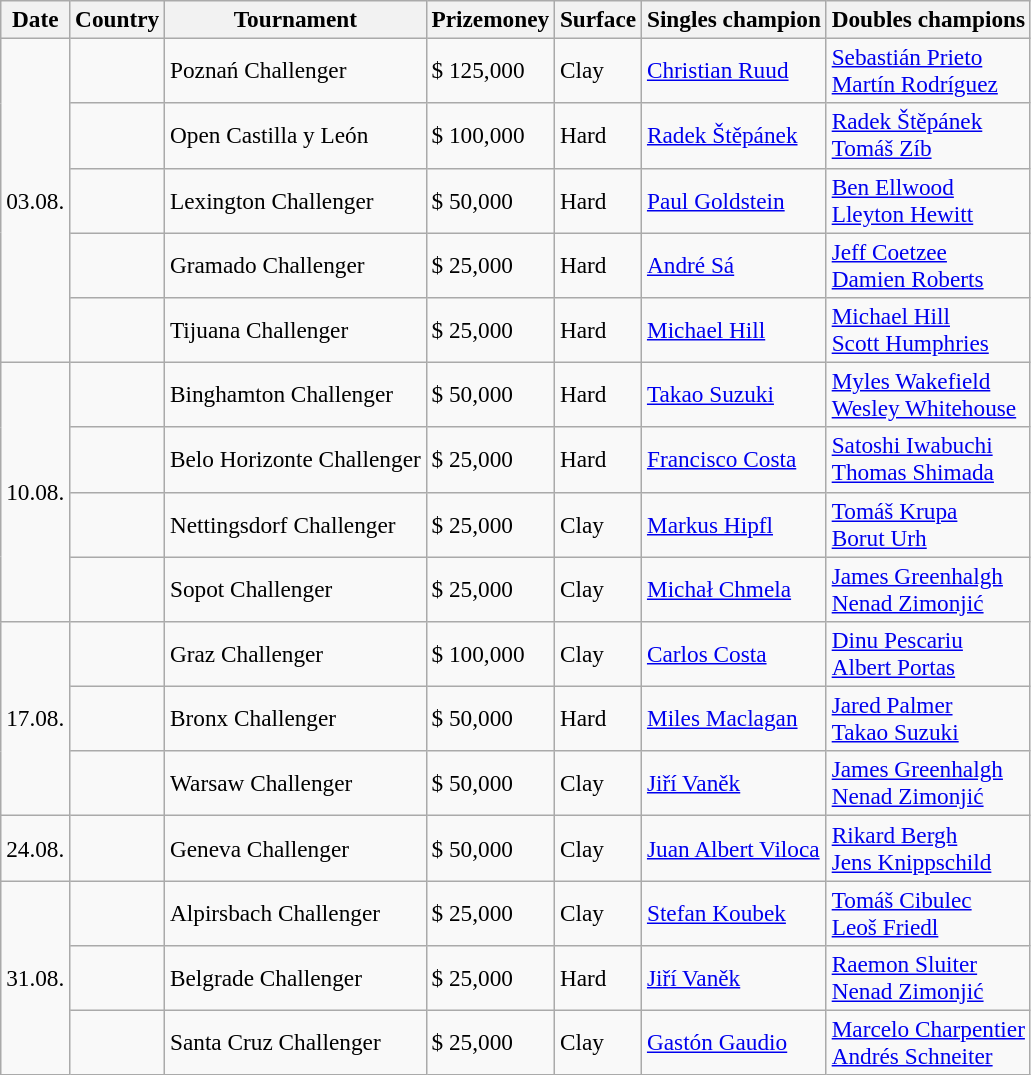<table class="sortable wikitable" style=font-size:97%>
<tr>
<th>Date</th>
<th>Country</th>
<th>Tournament</th>
<th>Prizemoney</th>
<th>Surface</th>
<th>Singles champion</th>
<th>Doubles champions</th>
</tr>
<tr>
<td rowspan="5">03.08.</td>
<td></td>
<td>Poznań Challenger</td>
<td>$ 125,000</td>
<td>Clay</td>
<td> <a href='#'>Christian Ruud</a></td>
<td> <a href='#'>Sebastián Prieto</a><br> <a href='#'>Martín Rodríguez</a></td>
</tr>
<tr>
<td></td>
<td>Open Castilla y León</td>
<td>$ 100,000</td>
<td>Hard</td>
<td> <a href='#'>Radek Štěpánek</a></td>
<td> <a href='#'>Radek Štěpánek</a><br> <a href='#'>Tomáš Zíb</a></td>
</tr>
<tr>
<td></td>
<td>Lexington Challenger</td>
<td>$ 50,000</td>
<td>Hard</td>
<td> <a href='#'>Paul Goldstein</a></td>
<td> <a href='#'>Ben Ellwood</a> <br>  <a href='#'>Lleyton Hewitt</a></td>
</tr>
<tr>
<td></td>
<td>Gramado Challenger</td>
<td>$ 25,000</td>
<td>Hard</td>
<td> <a href='#'>André Sá</a></td>
<td> <a href='#'>Jeff Coetzee</a><br> <a href='#'>Damien Roberts</a></td>
</tr>
<tr>
<td></td>
<td>Tijuana Challenger</td>
<td>$ 25,000</td>
<td>Hard</td>
<td> <a href='#'>Michael Hill</a></td>
<td> <a href='#'>Michael Hill</a><br> <a href='#'>Scott Humphries</a></td>
</tr>
<tr>
<td rowspan="4">10.08.</td>
<td></td>
<td>Binghamton Challenger</td>
<td>$ 50,000</td>
<td>Hard</td>
<td> <a href='#'>Takao Suzuki</a></td>
<td> <a href='#'>Myles Wakefield</a><br>  <a href='#'>Wesley Whitehouse</a></td>
</tr>
<tr>
<td></td>
<td>Belo Horizonte Challenger</td>
<td>$ 25,000</td>
<td>Hard</td>
<td> <a href='#'>Francisco Costa</a></td>
<td> <a href='#'>Satoshi Iwabuchi</a><br> <a href='#'>Thomas Shimada</a></td>
</tr>
<tr>
<td></td>
<td>Nettingsdorf Challenger</td>
<td>$ 25,000</td>
<td>Clay</td>
<td> <a href='#'>Markus Hipfl</a></td>
<td> <a href='#'>Tomáš Krupa</a><br> <a href='#'>Borut Urh</a></td>
</tr>
<tr>
<td></td>
<td>Sopot Challenger</td>
<td>$ 25,000</td>
<td>Clay</td>
<td> <a href='#'>Michał Chmela</a></td>
<td> <a href='#'>James Greenhalgh</a><br> <a href='#'>Nenad Zimonjić</a></td>
</tr>
<tr>
<td rowspan="3">17.08.</td>
<td></td>
<td>Graz Challenger</td>
<td>$ 100,000</td>
<td>Clay</td>
<td> <a href='#'>Carlos Costa</a></td>
<td> <a href='#'>Dinu Pescariu</a><br> <a href='#'>Albert Portas</a></td>
</tr>
<tr>
<td></td>
<td>Bronx Challenger</td>
<td>$ 50,000</td>
<td>Hard</td>
<td> <a href='#'>Miles Maclagan</a></td>
<td> <a href='#'>Jared Palmer</a><br> <a href='#'>Takao Suzuki</a></td>
</tr>
<tr>
<td></td>
<td>Warsaw Challenger</td>
<td>$ 50,000</td>
<td>Clay</td>
<td> <a href='#'>Jiří Vaněk</a></td>
<td> <a href='#'>James Greenhalgh</a><br> <a href='#'>Nenad Zimonjić</a></td>
</tr>
<tr>
<td>24.08.</td>
<td></td>
<td>Geneva Challenger</td>
<td>$ 50,000</td>
<td>Clay</td>
<td> <a href='#'>Juan Albert Viloca</a></td>
<td> <a href='#'>Rikard Bergh</a><br>  <a href='#'>Jens Knippschild</a></td>
</tr>
<tr>
<td rowspan="3">31.08.</td>
<td></td>
<td>Alpirsbach Challenger</td>
<td>$ 25,000</td>
<td>Clay</td>
<td> <a href='#'>Stefan Koubek</a></td>
<td> <a href='#'>Tomáš Cibulec</a><br> <a href='#'>Leoš Friedl</a></td>
</tr>
<tr>
<td></td>
<td>Belgrade Challenger</td>
<td>$ 25,000</td>
<td>Hard</td>
<td> <a href='#'>Jiří Vaněk</a></td>
<td> <a href='#'>Raemon Sluiter</a><br> <a href='#'>Nenad Zimonjić</a></td>
</tr>
<tr>
<td></td>
<td>Santa Cruz Challenger</td>
<td>$ 25,000</td>
<td>Clay</td>
<td> <a href='#'>Gastón Gaudio</a></td>
<td> <a href='#'>Marcelo Charpentier</a><br> <a href='#'>Andrés Schneiter</a></td>
</tr>
</table>
